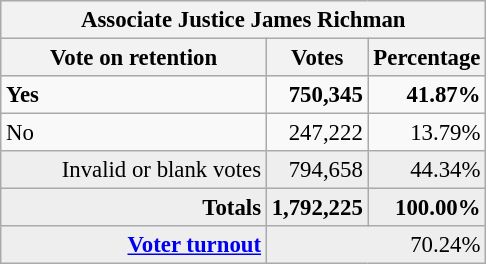<table class="wikitable" style="font-size: 95%;">
<tr style="background-color:#E9E9E9">
<th colspan="3">Associate Justice James Richman</th>
</tr>
<tr bgcolor="#EEEEEE" align="center">
<th style="width: 170px">Vote on retention</th>
<th style="width: 50px">Votes</th>
<th style="width: 40px">Percentage</th>
</tr>
<tr>
<td><strong>Yes</strong></td>
<td align="right"><strong>750,345</strong></td>
<td align="right"><strong>41.87%</strong></td>
</tr>
<tr>
<td>No</td>
<td align="right">247,222</td>
<td align="right">13.79%</td>
</tr>
<tr bgcolor="#EEEEEE">
<td align="right">Invalid or blank votes</td>
<td align="right">794,658</td>
<td align="right">44.34%</td>
</tr>
<tr bgcolor="#EEEEEE">
<td align="right"><strong>Totals</strong></td>
<td align="right"><strong>1,792,225</strong></td>
<td align="right"><strong>100.00%</strong></td>
</tr>
<tr bgcolor="#EEEEEE">
<td align="right"><strong><a href='#'>Voter turnout</a></strong></td>
<td colspan="2" align="right">70.24%</td>
</tr>
</table>
